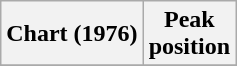<table class="wikitable sortable plainrowheaders" style="text-align:center;">
<tr>
<th scope="col">Chart (1976)</th>
<th scope="col">Peak<br> position</th>
</tr>
<tr>
</tr>
</table>
